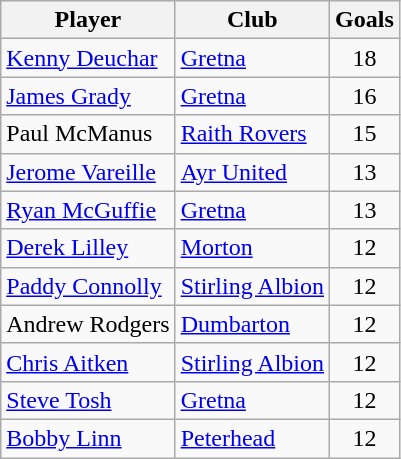<table class="wikitable sortable">
<tr>
<th>Player</th>
<th>Club</th>
<th>Goals</th>
</tr>
<tr>
<td> <a href='#'>Kenny Deuchar</a></td>
<td><a href='#'>Gretna</a></td>
<td style="text-align:center">18</td>
</tr>
<tr>
<td> <a href='#'>James Grady</a></td>
<td><a href='#'>Gretna</a></td>
<td style="text-align:center">16</td>
</tr>
<tr>
<td> Paul McManus</td>
<td><a href='#'>Raith Rovers</a></td>
<td style="text-align:center">15</td>
</tr>
<tr>
<td> <a href='#'>Jerome Vareille</a></td>
<td><a href='#'>Ayr United</a></td>
<td style="text-align:center">13</td>
</tr>
<tr>
<td> <a href='#'>Ryan McGuffie</a></td>
<td><a href='#'>Gretna</a></td>
<td style="text-align:center">13</td>
</tr>
<tr>
<td> <a href='#'>Derek Lilley</a></td>
<td><a href='#'>Morton</a></td>
<td style="text-align:center">12</td>
</tr>
<tr>
<td> <a href='#'>Paddy Connolly</a></td>
<td><a href='#'>Stirling Albion</a></td>
<td style="text-align:center">12</td>
</tr>
<tr>
<td> Andrew Rodgers</td>
<td><a href='#'>Dumbarton</a></td>
<td style="text-align:center">12</td>
</tr>
<tr>
<td> <a href='#'>Chris Aitken</a></td>
<td><a href='#'>Stirling Albion</a></td>
<td style="text-align:center">12</td>
</tr>
<tr>
<td> <a href='#'>Steve Tosh</a></td>
<td><a href='#'>Gretna</a></td>
<td style="text-align:center">12</td>
</tr>
<tr>
<td> <a href='#'>Bobby Linn</a></td>
<td><a href='#'>Peterhead</a></td>
<td style="text-align:center">12</td>
</tr>
</table>
